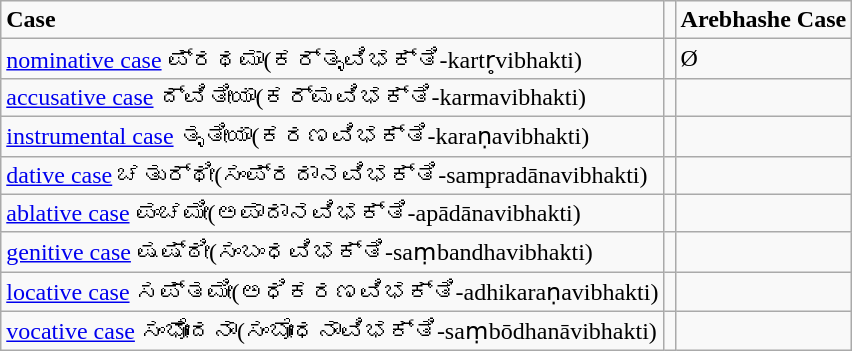<table class="wikitable">
<tr>
<td><strong>Case</strong></td>
<td><strong></strong></td>
<td><strong>Arebhashe Case</strong></td>
</tr>
<tr>
<td><a href='#'>nominative case</a> ಪ್ರಥಮಾ(ಕರ್ತೃವಿಭಕ್ತಿ-kartr̥vibhakti)</td>
<td></td>
<td>Ø</td>
</tr>
<tr>
<td><a href='#'>accusative case</a> ದ್ವಿತೀಯಾ(ಕರ್ಮವಿಭಕ್ತಿ-karmavibhakti)</td>
<td></td>
<td></td>
</tr>
<tr>
<td><a href='#'>instrumental case</a> ತೃತೀಯಾ(ಕರಣವಿಭಕ್ತಿ-karaṇavibhakti)</td>
<td></td>
<td></td>
</tr>
<tr>
<td><a href='#'>dative case</a> ಚತುರ್ಥೀ(ಸಂಪ್ರದಾನವಿಭಕ್ತಿ-sampradānavibhakti)</td>
<td></td>
<td></td>
</tr>
<tr>
<td><a href='#'>ablative case</a>  ಪಂಚಮೀ(ಅಪಾದಾನವಿಭಕ್ತಿ-apādānavibhakti)</td>
<td></td>
<td></td>
</tr>
<tr>
<td><a href='#'>genitive case</a> ಷಷ್ಠೀ(ಸಂಬಂಧವಿಭಕ್ತಿ-saṃbandhavibhakti)</td>
<td></td>
<td></td>
</tr>
<tr>
<td><a href='#'>locative case</a> ಸಪ್ತಮೀ(ಅಧಿಕರಣವಿಭಕ್ತಿ-adhikaraṇavibhakti)</td>
<td></td>
<td></td>
</tr>
<tr>
<td><a href='#'>vocative case</a> ಸಂಭೋದನಾ(ಸಂಬೋಧನಾವಿಭಕ್ತಿ-saṃbōdhanāvibhakti)</td>
<td></td>
<td></td>
</tr>
</table>
